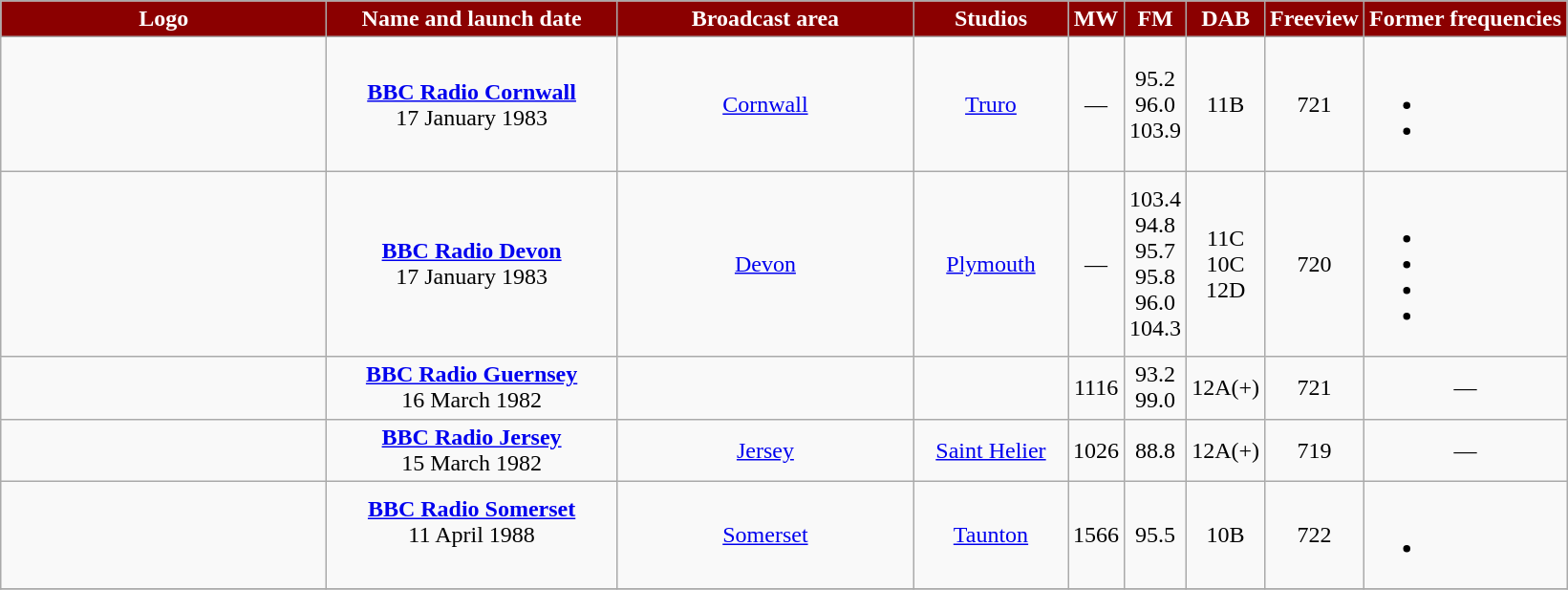<table class="wikitable" style="text-align: center;">
<tr>
<th style="color:white; background-color: #8B0000" width="220pt">Logo</th>
<th style="color:white; background-color: #8B0000" width="195pt">Name and launch date</th>
<th style="color:white; background-color: #8B0000" width="200pt">Broadcast area</th>
<th style="color:white; background-color: #8B0000" width="100pt">Studios</th>
<th style="color:white; background-color: #8B0000">MW<br></th>
<th style="color:white; background-color: #8B0000">FM<br></th>
<th style="color:white; background-color: #8B0000">DAB</th>
<th style="color:white; background-color: #8B0000">Freeview</th>
<th style="color:white; background-color: #8B0000">Former frequencies</th>
</tr>
<tr>
<td></td>
<td><strong><a href='#'>BBC Radio Cornwall</a></strong><br>17 January 1983</td>
<td><a href='#'>Cornwall</a></td>
<td><a href='#'>Truro</a></td>
<td>—</td>
<td>95.2<br>96.0<br>103.9</td>
<td>11B</td>
<td>721</td>
<td><br><ul><li></li><li></li></ul></td>
</tr>
<tr>
<td></td>
<td><strong><a href='#'>BBC Radio Devon</a></strong><br>17 January 1983</td>
<td><a href='#'>Devon</a></td>
<td><a href='#'>Plymouth</a></td>
<td>—</td>
<td>103.4<br>94.8<br>95.7<br>95.8<br>96.0<br>104.3</td>
<td>11C<br>10C<br>12D<br></td>
<td>720</td>
<td><br><ul><li></li><li></li><li></li><li></li></ul></td>
</tr>
<tr>
<td></td>
<td><strong><a href='#'>BBC Radio Guernsey</a></strong><br>16 March 1982</td>
<td></td>
<td><br></td>
<td>1116</td>
<td>93.2<br>99.0</td>
<td>12A(+)</td>
<td>721</td>
<td>—</td>
</tr>
<tr>
<td></td>
<td><strong><a href='#'>BBC Radio Jersey</a></strong><br>15 March 1982</td>
<td><a href='#'>Jersey</a></td>
<td><a href='#'>Saint Helier</a></td>
<td>1026</td>
<td>88.8</td>
<td>12A(+)</td>
<td>719</td>
<td>—</td>
</tr>
<tr>
<td></td>
<td><strong><a href='#'>BBC Radio Somerset</a></strong><br>11 April 1988<br><br></td>
<td><a href='#'>Somerset</a></td>
<td><a href='#'>Taunton</a></td>
<td>1566</td>
<td>95.5</td>
<td>10B</td>
<td>722</td>
<td><br><ul><li></li></ul></td>
</tr>
<tr>
</tr>
</table>
